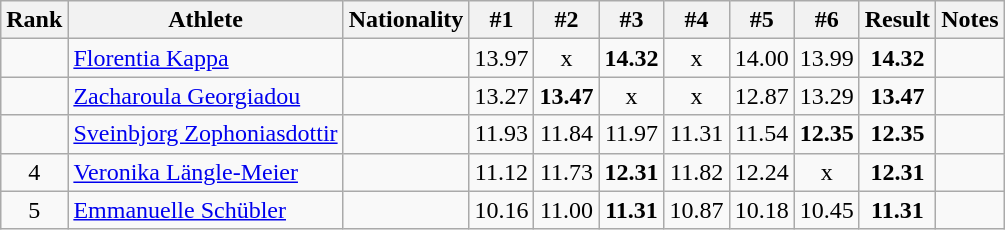<table class="wikitable sortable" style="text-align:center">
<tr>
<th>Rank</th>
<th>Athlete</th>
<th>Nationality</th>
<th>#1</th>
<th>#2</th>
<th>#3</th>
<th>#4</th>
<th>#5</th>
<th>#6</th>
<th>Result</th>
<th>Notes</th>
</tr>
<tr>
<td></td>
<td align="left"><a href='#'>Florentia Kappa</a></td>
<td align=left></td>
<td>13.97</td>
<td>x</td>
<td><strong>14.32</strong></td>
<td>x</td>
<td>14.00</td>
<td>13.99</td>
<td><strong>14.32</strong></td>
<td></td>
</tr>
<tr>
<td></td>
<td align="left"><a href='#'>Zacharoula Georgiadou</a></td>
<td align=left></td>
<td>13.27</td>
<td><strong>13.47</strong></td>
<td>x</td>
<td>x</td>
<td>12.87</td>
<td>13.29</td>
<td><strong>13.47</strong></td>
<td></td>
</tr>
<tr>
<td></td>
<td align="left"><a href='#'>Sveinbjorg Zophoniasdottir</a></td>
<td align=left></td>
<td>11.93</td>
<td>11.84</td>
<td>11.97</td>
<td>11.31</td>
<td>11.54</td>
<td><strong>12.35</strong></td>
<td><strong>12.35</strong></td>
<td></td>
</tr>
<tr>
<td>4</td>
<td align="left"><a href='#'>Veronika Längle-Meier</a></td>
<td align=left></td>
<td>11.12</td>
<td>11.73</td>
<td><strong>12.31</strong></td>
<td>11.82</td>
<td>12.24</td>
<td>x</td>
<td><strong>12.31</strong></td>
<td></td>
</tr>
<tr>
<td>5</td>
<td align="left"><a href='#'>Emmanuelle Schübler</a></td>
<td align=left></td>
<td>10.16</td>
<td>11.00</td>
<td><strong>11.31</strong></td>
<td>10.87</td>
<td>10.18</td>
<td>10.45</td>
<td><strong>11.31</strong></td>
<td></td>
</tr>
</table>
